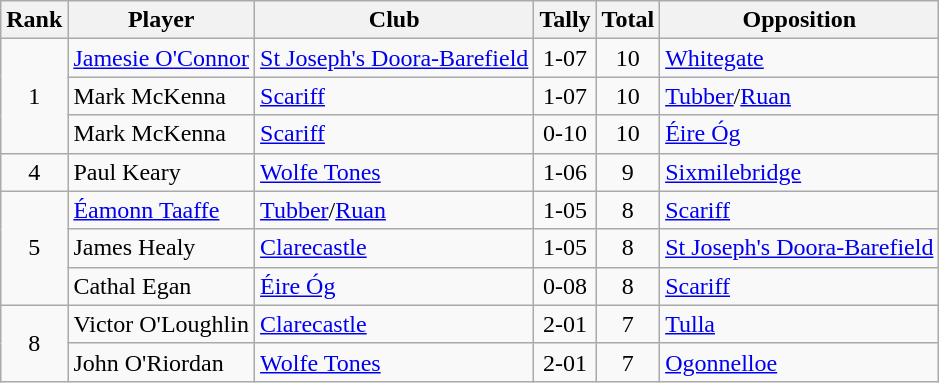<table class="wikitable">
<tr>
<th>Rank</th>
<th>Player</th>
<th>Club</th>
<th>Tally</th>
<th>Total</th>
<th>Opposition</th>
</tr>
<tr>
<td rowspan="3" style="text-align:center;">1</td>
<td><a href='#'>Jamesie O'Connor</a></td>
<td><a href='#'>St Joseph's Doora-Barefield</a></td>
<td align=center>1-07</td>
<td align=center>10</td>
<td><a href='#'>Whitegate</a></td>
</tr>
<tr>
<td>Mark McKenna</td>
<td><a href='#'>Scariff</a></td>
<td align=center>1-07</td>
<td align=center>10</td>
<td><a href='#'>Tubber</a>/<a href='#'>Ruan</a></td>
</tr>
<tr>
<td>Mark McKenna</td>
<td><a href='#'>Scariff</a></td>
<td align=center>0-10</td>
<td align=center>10</td>
<td><a href='#'>Éire Óg</a></td>
</tr>
<tr>
<td rowspan="1" style="text-align:center;">4</td>
<td>Paul Keary</td>
<td><a href='#'>Wolfe Tones</a></td>
<td align=center>1-06</td>
<td align=center>9</td>
<td><a href='#'>Sixmilebridge</a></td>
</tr>
<tr>
<td rowspan="3" style="text-align:center;">5</td>
<td><a href='#'>Éamonn Taaffe</a></td>
<td><a href='#'>Tubber</a>/<a href='#'>Ruan</a></td>
<td align=center>1-05</td>
<td align=center>8</td>
<td><a href='#'>Scariff</a></td>
</tr>
<tr>
<td>James Healy</td>
<td><a href='#'>Clarecastle</a></td>
<td align=center>1-05</td>
<td align=center>8</td>
<td><a href='#'>St Joseph's Doora-Barefield</a></td>
</tr>
<tr>
<td>Cathal Egan</td>
<td><a href='#'>Éire Óg</a></td>
<td align=center>0-08</td>
<td align=center>8</td>
<td><a href='#'>Scariff</a></td>
</tr>
<tr>
<td rowspan="2" style="text-align:center;">8</td>
<td>Victor O'Loughlin</td>
<td><a href='#'>Clarecastle</a></td>
<td align=center>2-01</td>
<td align=center>7</td>
<td><a href='#'>Tulla</a></td>
</tr>
<tr>
<td>John O'Riordan</td>
<td><a href='#'>Wolfe Tones</a></td>
<td align=center>2-01</td>
<td align=center>7</td>
<td><a href='#'>Ogonnelloe</a></td>
</tr>
</table>
